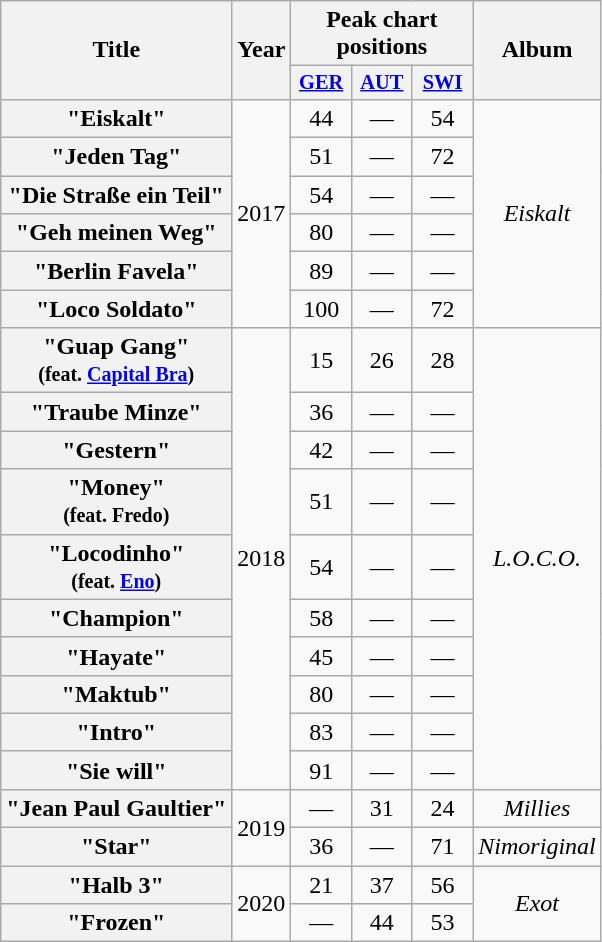<table class="wikitable plainrowheaders" style="text-align:center;">
<tr>
<th scope="col" rowspan="2">Title</th>
<th scope="col" rowspan="2">Year</th>
<th scope="col" colspan="3">Peak chart positions</th>
<th scope="col" rowspan="2">Album</th>
</tr>
<tr>
<th style="width:2.5em; font-size:85%"><a href='#'>GER</a><br></th>
<th style="width:2.5em; font-size:85%"><a href='#'>AUT</a><br></th>
<th style="width:2.5em; font-size:85%"><a href='#'>SWI</a><br></th>
</tr>
<tr>
<th scope="row">"Eiskalt"</th>
<td rowspan=6>2017</td>
<td>44</td>
<td>—</td>
<td>54</td>
<td rowspan=6><em>Eiskalt</em></td>
</tr>
<tr>
<th scope="row">"Jeden Tag"</th>
<td>51</td>
<td>—</td>
<td>72</td>
</tr>
<tr>
<th scope="row">"Die Straße ein Teil"</th>
<td>54</td>
<td>—</td>
<td>—</td>
</tr>
<tr>
<th scope="row">"Geh meinen Weg"</th>
<td>80</td>
<td>—</td>
<td>—</td>
</tr>
<tr>
<th scope="row">"Berlin Favela"</th>
<td>89</td>
<td>—</td>
<td>—</td>
</tr>
<tr>
<th scope="row">"Loco Soldato"</th>
<td>100</td>
<td>—</td>
<td>72</td>
</tr>
<tr>
<th scope="row">"Guap Gang"<br><small>(feat. <a href='#'>Capital Bra</a>)</small></th>
<td rowspan=10>2018</td>
<td>15</td>
<td>26</td>
<td>28</td>
<td rowspan=10><em>L.O.C.O.</em></td>
</tr>
<tr>
<th scope="row">"Traube Minze"</th>
<td>36</td>
<td>—</td>
<td>—</td>
</tr>
<tr>
<th scope="row">"Gestern"</th>
<td>42</td>
<td>—</td>
<td>—</td>
</tr>
<tr>
<th scope="row">"Money"<br><small>(feat. Fredo)</small></th>
<td>51</td>
<td>—</td>
<td>—</td>
</tr>
<tr>
<th scope="row">"Locodinho"<br><small>(feat. <a href='#'>Eno</a>)</small></th>
<td>54</td>
<td>—</td>
<td>—</td>
</tr>
<tr>
<th scope="row">"Champion"</th>
<td>58</td>
<td>—</td>
<td>—</td>
</tr>
<tr>
<th scope="row">"Hayate"</th>
<td>45</td>
<td>—</td>
<td>—</td>
</tr>
<tr>
<th scope="row">"Maktub"</th>
<td>80</td>
<td>—</td>
<td>—</td>
</tr>
<tr>
<th scope="row">"Intro"</th>
<td>83</td>
<td>—</td>
<td>—</td>
</tr>
<tr>
<th scope="row">"Sie will"</th>
<td>91</td>
<td>—</td>
<td>—</td>
</tr>
<tr>
<th scope="row">"Jean Paul Gaultier"</th>
<td rowspan=2>2019</td>
<td>—</td>
<td>31</td>
<td>24</td>
<td><em>Millies</em></td>
</tr>
<tr>
<th scope="row">"Star"</th>
<td>36</td>
<td>—</td>
<td>71</td>
<td><em>Nimoriginal</em></td>
</tr>
<tr>
<th scope="row">"Halb 3"<br></th>
<td rowspan="2">2020</td>
<td>21</td>
<td>37</td>
<td>56</td>
<td rowspan="2"><em>Exot</em></td>
</tr>
<tr>
<th scope="row">"Frozen"</th>
<td>—</td>
<td>44</td>
<td>53</td>
</tr>
</table>
